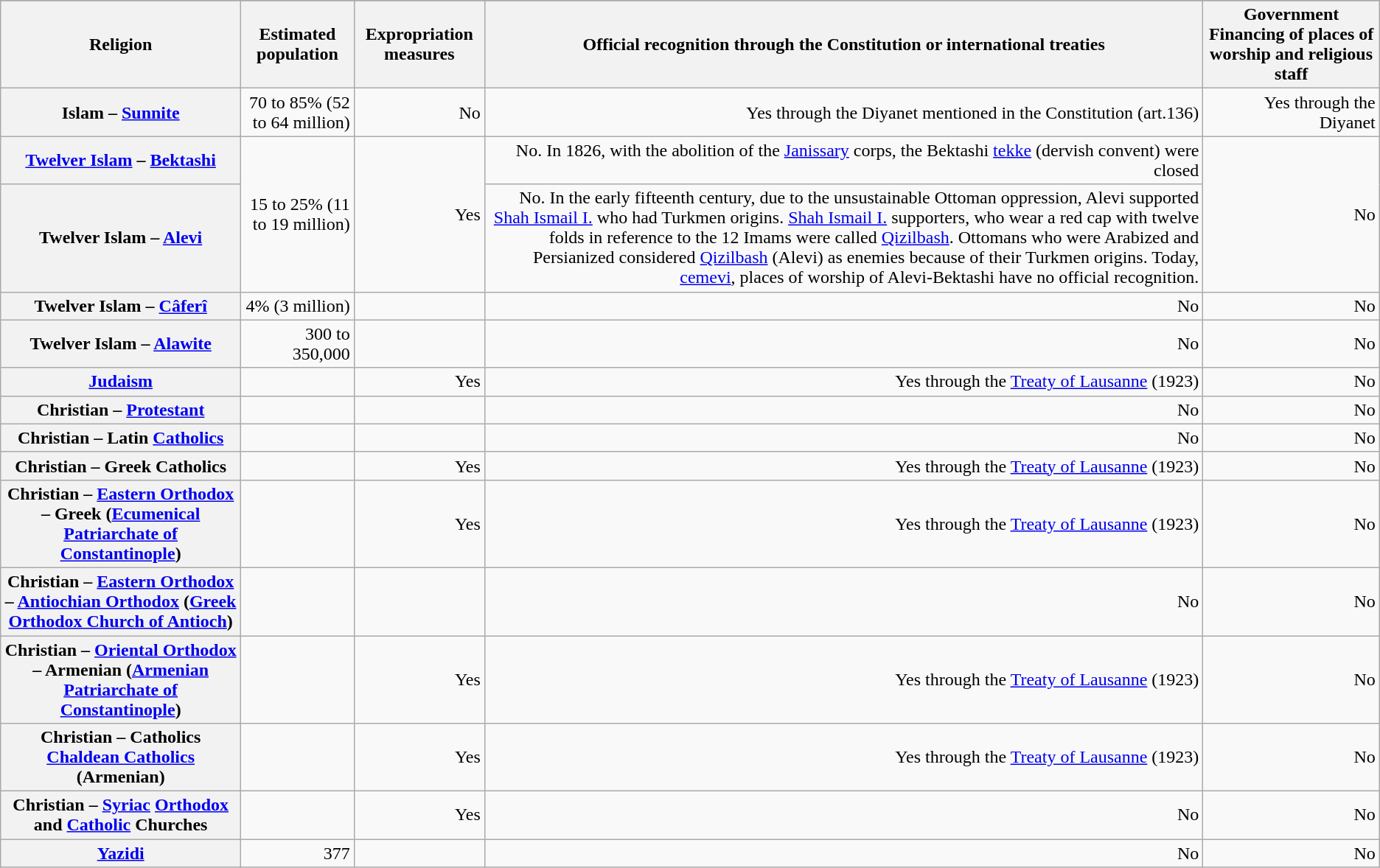<table center" class="wikitable">
<tr>
</tr>
<tr>
<th>Religion</th>
<th>Estimated population</th>
<th>Expropriation measures</th>
<th>Official recognition through the Constitution or international treaties</th>
<th>Government Financing of places of worship and religious staff</th>
</tr>
<tr>
<th>Islam – <a href='#'>Sunnite</a></th>
<td style="text-align:right;">70 to 85% (52 to 64 million)</td>
<td style="text-align:right;">No</td>
<td style="text-align:right;">Yes through the Diyanet mentioned in the Constitution (art.136)</td>
<td style="text-align:right;">Yes through the Diyanet</td>
</tr>
<tr>
<th><a href='#'>Twelver Islam</a> – <a href='#'>Bektashi</a></th>
<td rowspan=2 style="text-align:right;">15 to 25% (11 to 19 million)</td>
<td rowspan=2 style="text-align:right;">Yes</td>
<td style="text-align:right;">No. In 1826, with the abolition of the <a href='#'>Janissary</a> corps, the Bektashi <a href='#'>tekke</a> (dervish convent) were closed</td>
<td rowspan=2 style="text-align:right;">No</td>
</tr>
<tr>
<th>Twelver Islam – <a href='#'>Alevi</a></th>
<td style="text-align:right;">No. In the early fifteenth century, due to the unsustainable Ottoman oppression, Alevi supported <a href='#'>Shah Ismail I.</a> who had Turkmen origins. <a href='#'>Shah Ismail I.</a> supporters, who wear a red cap with twelve folds in reference to the 12 Imams were called <a href='#'>Qizilbash</a>. Ottomans who were Arabized and Persianized considered <a href='#'>Qizilbash</a> (Alevi) as enemies because of their Turkmen origins. Today, <a href='#'>cemevi</a>, places of worship of Alevi-Bektashi have no official recognition.</td>
</tr>
<tr>
<th>Twelver Islam – <a href='#'>Câferî</a></th>
<td style="text-align:right;">4% (3 million)</td>
<td style="text-align:right;"></td>
<td style="text-align:right;">No</td>
<td style="text-align:right;">No</td>
</tr>
<tr>
<th>Twelver Islam – <a href='#'>Alawite</a></th>
<td style="text-align:right;">300 to 350,000</td>
<td style="text-align:right;"></td>
<td style="text-align:right;">No</td>
<td style="text-align:right;">No</td>
</tr>
<tr>
<th><a href='#'>Judaism</a></th>
<td style="text-align:right;"></td>
<td style="text-align:right;">Yes</td>
<td style="text-align:right;">Yes through the <a href='#'>Treaty of Lausanne</a> (1923)</td>
<td style="text-align:right;">No</td>
</tr>
<tr>
<th>Christian – <a href='#'>Protestant</a></th>
<td style="text-align:right;"></td>
<td style="text-align:right;"></td>
<td style="text-align:right;">No</td>
<td style="text-align:right;">No</td>
</tr>
<tr>
<th>Christian – Latin <a href='#'>Catholics</a></th>
<td style="text-align:right;"></td>
<td style="text-align:right;"></td>
<td style="text-align:right;">No</td>
<td style="text-align:right;">No</td>
</tr>
<tr>
<th>Christian – Greek Catholics</th>
<td style="text-align:right;"></td>
<td style="text-align:right;">Yes</td>
<td style="text-align:right;">Yes through the <a href='#'>Treaty of Lausanne</a> (1923)</td>
<td style="text-align:right;">No</td>
</tr>
<tr>
<th>Christian – <a href='#'>Eastern Orthodox</a> – Greek (<a href='#'>Ecumenical Patriarchate of Constantinople</a>)</th>
<td style="text-align:right;"></td>
<td style="text-align:right;">Yes</td>
<td style="text-align:right;">Yes through the <a href='#'>Treaty of Lausanne</a> (1923)</td>
<td style="text-align:right;">No</td>
</tr>
<tr>
<th>Christian – <a href='#'>Eastern Orthodox</a> – <a href='#'>Antiochian Orthodox</a> (<a href='#'>Greek Orthodox Church of Antioch</a>)</th>
<td style="text-align:right;"></td>
<td style="text-align:right;"></td>
<td style="text-align:right;">No</td>
<td style="text-align:right;">No</td>
</tr>
<tr>
<th>Christian – <a href='#'>Oriental Orthodox</a> – Armenian (<a href='#'>Armenian Patriarchate of Constantinople</a>)</th>
<td style="text-align:right;"></td>
<td style="text-align:right;">Yes</td>
<td style="text-align:right;">Yes through the <a href='#'>Treaty of Lausanne</a> (1923)</td>
<td style="text-align:right;">No</td>
</tr>
<tr>
<th>Christian – Catholics <a href='#'>Chaldean Catholics</a> (Armenian)</th>
<td style="text-align:right;"></td>
<td style="text-align:right;">Yes</td>
<td style="text-align:right;">Yes through the <a href='#'>Treaty of Lausanne</a> (1923)</td>
<td style="text-align:right;">No</td>
</tr>
<tr>
<th>Christian – <a href='#'>Syriac</a> <a href='#'>Orthodox</a> and <a href='#'>Catholic</a> Churches</th>
<td style="text-align:right;"></td>
<td style="text-align:right;">Yes</td>
<td style="text-align:right;">No</td>
<td style="text-align:right;">No</td>
</tr>
<tr>
<th><a href='#'>Yazidi</a></th>
<td style="text-align:right;">377</td>
<td style="text-align:right;"></td>
<td style="text-align:right;">No</td>
<td style="text-align:right;">No</td>
</tr>
</table>
